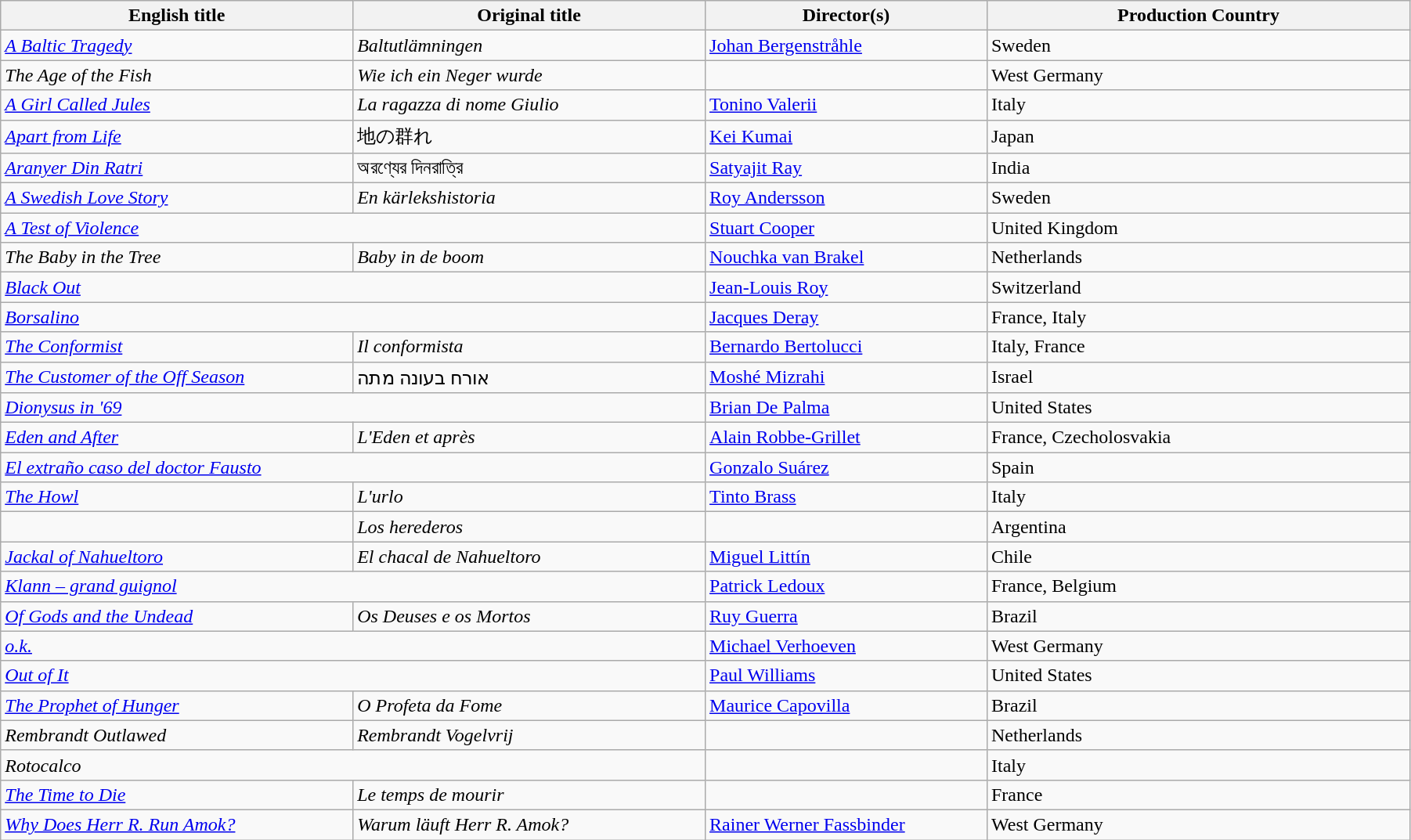<table class="wikitable" width="95%" cellpadding="5">
<tr>
<th width="25%">English title</th>
<th width="25%">Original title</th>
<th width="20%">Director(s)</th>
<th width="30%">Production Country</th>
</tr>
<tr>
<td><em><a href='#'>A Baltic Tragedy</a></em></td>
<td><em>Baltutlämningen</em></td>
<td><a href='#'>Johan Bergenstråhle</a></td>
<td>Sweden</td>
</tr>
<tr>
<td><em>The Age of the Fish</em></td>
<td><em>Wie ich ein Neger wurde</em></td>
<td></td>
<td>West Germany</td>
</tr>
<tr>
<td><em><a href='#'>A Girl Called Jules</a></em></td>
<td><em>La ragazza di nome Giulio</em></td>
<td><a href='#'>Tonino Valerii</a></td>
<td>Italy</td>
</tr>
<tr>
<td><em><a href='#'>Apart from Life</a></em></td>
<td>地の群れ</td>
<td><a href='#'>Kei Kumai</a></td>
<td>Japan</td>
</tr>
<tr>
<td><em><a href='#'>Aranyer Din Ratri</a></em></td>
<td>অরণ্যের দিনরাত্রি</td>
<td><a href='#'>Satyajit Ray</a></td>
<td>India</td>
</tr>
<tr>
<td><em><a href='#'>A Swedish Love Story</a></em></td>
<td><em>En kärlekshistoria</em></td>
<td><a href='#'>Roy Andersson</a></td>
<td>Sweden</td>
</tr>
<tr>
<td colspan="2"><em><a href='#'>A Test of Violence</a></em></td>
<td><a href='#'>Stuart Cooper</a></td>
<td>United Kingdom</td>
</tr>
<tr>
<td><em>The Baby in the Tree</em></td>
<td><em>Baby in de boom</em></td>
<td><a href='#'>Nouchka van Brakel</a></td>
<td>Netherlands</td>
</tr>
<tr>
<td colspan="2"><em><a href='#'>Black Out</a></em></td>
<td><a href='#'>Jean-Louis Roy</a></td>
<td>Switzerland</td>
</tr>
<tr>
<td colspan="2"><em><a href='#'>Borsalino</a></em></td>
<td><a href='#'>Jacques Deray</a></td>
<td>France, Italy</td>
</tr>
<tr>
<td><em><a href='#'>The Conformist</a></em></td>
<td><em>Il conformista</em></td>
<td><a href='#'>Bernardo Bertolucci</a></td>
<td>Italy, France</td>
</tr>
<tr>
<td><em><a href='#'>The Customer of the Off Season</a></em></td>
<td>אורח בעונה מתה</td>
<td><a href='#'>Moshé Mizrahi</a></td>
<td>Israel</td>
</tr>
<tr>
<td colspan="2"><em><a href='#'>Dionysus in '69</a></em></td>
<td><a href='#'>Brian De Palma</a></td>
<td>United States</td>
</tr>
<tr>
<td><em><a href='#'>Eden and After</a></em></td>
<td><em>L'Eden et après</em></td>
<td><a href='#'>Alain Robbe-Grillet</a></td>
<td>France, Czecholosvakia</td>
</tr>
<tr>
<td colspan="2"><em><a href='#'>El extraño caso del doctor Fausto</a></em></td>
<td><a href='#'>Gonzalo Suárez</a></td>
<td>Spain</td>
</tr>
<tr>
<td><em><a href='#'>The Howl</a></em></td>
<td><em>L'urlo</em></td>
<td><a href='#'>Tinto Brass</a></td>
<td>Italy</td>
</tr>
<tr>
<td><em></em></td>
<td><em>Los herederos</em></td>
<td></td>
<td>Argentina</td>
</tr>
<tr>
<td><em><a href='#'>Jackal of Nahueltoro</a></em></td>
<td><em>El chacal de Nahueltoro</em></td>
<td><a href='#'>Miguel Littín</a></td>
<td>Chile</td>
</tr>
<tr>
<td colspan="2"><em><a href='#'>Klann – grand guignol</a></em></td>
<td><a href='#'>Patrick Ledoux</a></td>
<td>France, Belgium</td>
</tr>
<tr>
<td><em><a href='#'>Of Gods and the Undead</a></em></td>
<td><em>Os Deuses e os Mortos</em></td>
<td><a href='#'>Ruy Guerra</a></td>
<td>Brazil</td>
</tr>
<tr>
<td colspan="2"><em><a href='#'>o.k.</a></em></td>
<td><a href='#'>Michael Verhoeven</a></td>
<td>West Germany</td>
</tr>
<tr>
<td colspan="2"><em><a href='#'>Out of It</a></em></td>
<td><a href='#'>Paul Williams</a></td>
<td>United States</td>
</tr>
<tr>
<td><em><a href='#'>The Prophet of Hunger</a></em></td>
<td><em>O Profeta da Fome</em></td>
<td><a href='#'>Maurice Capovilla</a></td>
<td>Brazil</td>
</tr>
<tr>
<td><em>Rembrandt Outlawed</em></td>
<td><em>Rembrandt Vogelvrij</em></td>
<td></td>
<td>Netherlands</td>
</tr>
<tr>
<td colspan="2"><em>Rotocalco</em></td>
<td></td>
<td>Italy</td>
</tr>
<tr>
<td><em><a href='#'>The Time to Die</a></em></td>
<td><em>Le temps de mourir</em></td>
<td></td>
<td>France</td>
</tr>
<tr>
<td><em><a href='#'>Why Does Herr R. Run Amok?</a></em></td>
<td><em>Warum läuft Herr R. Amok?</em></td>
<td><a href='#'>Rainer Werner Fassbinder</a></td>
<td>West Germany</td>
</tr>
</table>
